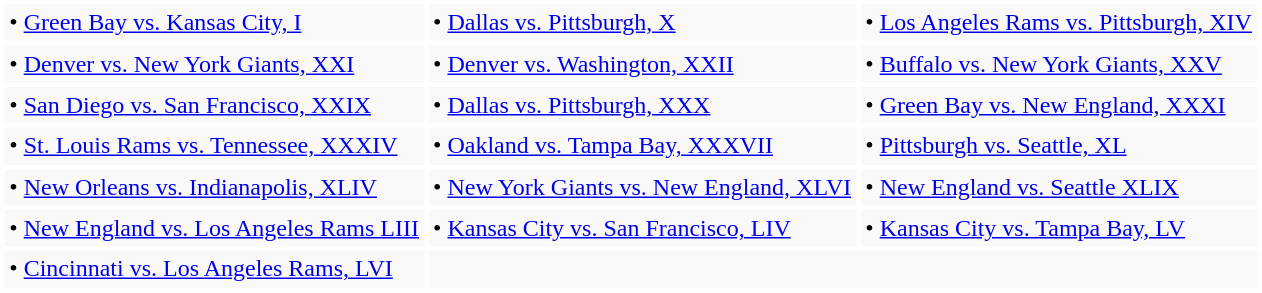<table class="wikitable" style="border: solid white">
<tr style="border: solid white">
<td style="border: solid white">• <a href='#'>Green Bay vs. Kansas City, I</a></td>
<td style="border: solid white">• <a href='#'>Dallas vs. Pittsburgh, X</a></td>
<td style="border: solid white">• <a href='#'>Los Angeles Rams vs. Pittsburgh, XIV</a></td>
</tr>
<tr>
<td style="border: solid white">• <a href='#'>Denver vs. New York Giants, XXI</a></td>
<td style="border: solid white">• <a href='#'>Denver vs. Washington, XXII</a></td>
<td style="border: solid white">• <a href='#'>Buffalo vs. New York Giants, XXV</a></td>
</tr>
<tr>
<td style="border: solid white">• <a href='#'>San Diego vs. San Francisco, XXIX</a></td>
<td style="border: solid white">• <a href='#'>Dallas vs. Pittsburgh, XXX</a></td>
<td style="border: solid white">• <a href='#'>Green Bay vs. New England, XXXI</a></td>
</tr>
<tr>
<td style="border: solid white">• <a href='#'>St. Louis Rams vs. Tennessee, XXXIV</a></td>
<td style="border: solid white">• <a href='#'>Oakland vs. Tampa Bay, XXXVII</a></td>
<td style="border: solid white">• <a href='#'>Pittsburgh vs. Seattle, XL</a></td>
</tr>
<tr>
<td style="border: solid white">• <a href='#'>New Orleans vs. Indianapolis, XLIV</a></td>
<td style="border: solid white">• <a href='#'>New York Giants vs. New England, XLVI</a></td>
<td style="border: solid white">• <a href='#'>New England vs. Seattle XLIX</a></td>
</tr>
<tr>
<td style="border: solid white">• <a href='#'>New England vs. Los Angeles Rams LIII</a></td>
<td style="border: solid white">• <a href='#'>Kansas City vs. San Francisco, LIV</a></td>
<td style="border: solid white">• <a href='#'>Kansas City vs. Tampa Bay, LV</a></td>
</tr>
<tr>
<td style="border: solid white">• <a href='#'>Cincinnati vs. Los Angeles Rams, LVI</a></td>
</tr>
</table>
